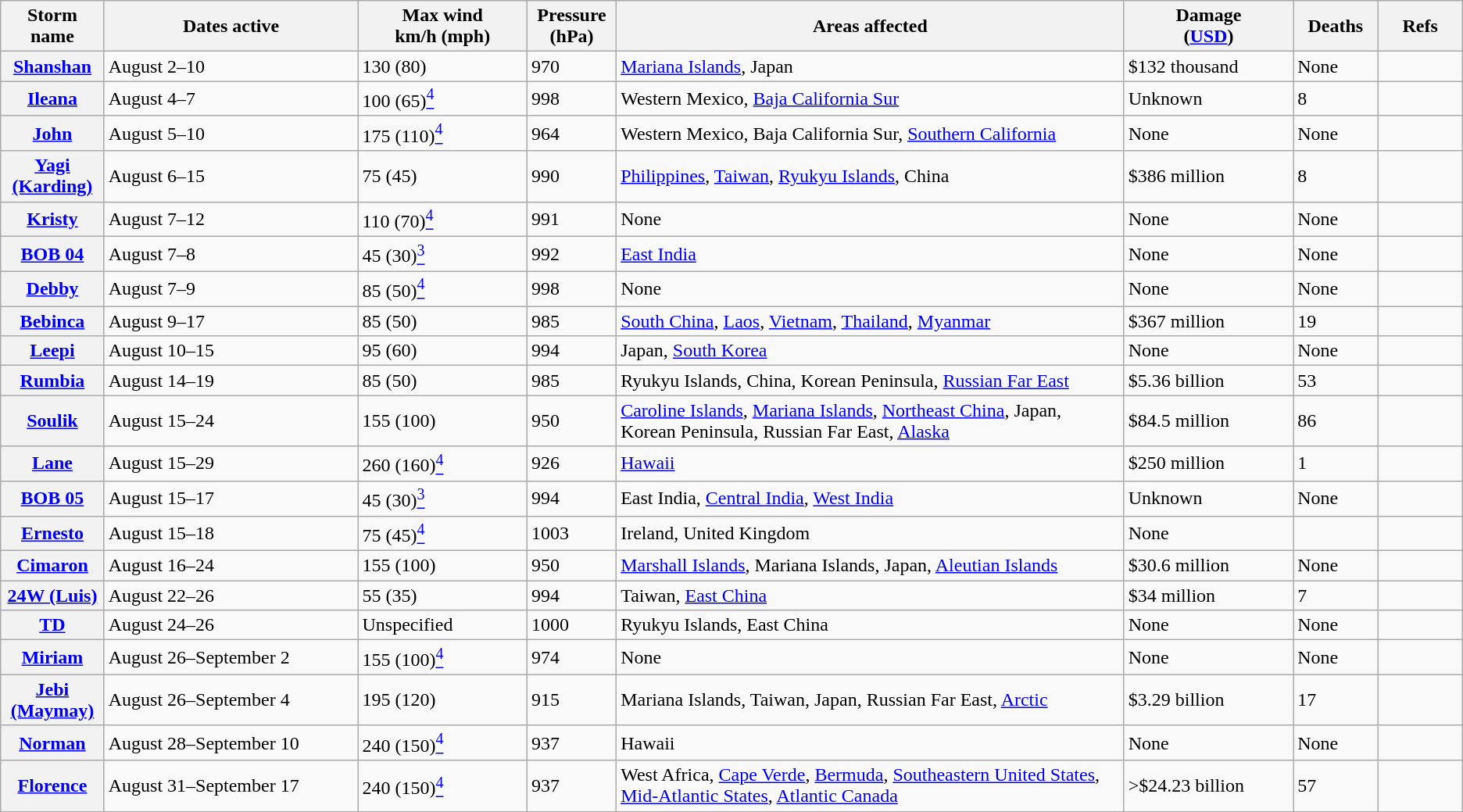<table class="wikitable sortable">
<tr>
<th style="width:5%;">Storm name</th>
<th style="width:15%;">Dates active</th>
<th style="width:10%;">Max wind<br>km/h (mph)</th>
<th style="width:5%;">Pressure<br>(hPa)</th>
<th style="width:30%;">Areas affected</th>
<th style="width:10%;">Damage<br>(<a href='#'>USD</a>)</th>
<th style="width:5%;">Deaths</th>
<th style="width:5%;">Refs</th>
</tr>
<tr>
<th><a href='#'>Shanshan</a></th>
<td>August 2–10</td>
<td>130 (80)</td>
<td>970</td>
<td><a href='#'>Mariana Islands</a>, Japan</td>
<td>$132 thousand</td>
<td>None</td>
<td></td>
</tr>
<tr>
<th><a href='#'>Ileana</a></th>
<td>August 4–7</td>
<td>100 (65)<a href='#'><sup>4</sup></a></td>
<td>998</td>
<td>Western Mexico, <a href='#'>Baja California Sur</a></td>
<td>Unknown</td>
<td>8</td>
<td></td>
</tr>
<tr>
<th><a href='#'>John</a></th>
<td>August 5–10</td>
<td>175 (110)<a href='#'><sup>4</sup></a></td>
<td>964</td>
<td>Western Mexico, Baja California Sur, <a href='#'>Southern California</a></td>
<td>None</td>
<td>None</td>
<td></td>
</tr>
<tr>
<th><a href='#'>Yagi (Karding)</a></th>
<td>August 6–15</td>
<td>75 (45)</td>
<td>990</td>
<td><a href='#'>Philippines</a>, <a href='#'>Taiwan</a>, <a href='#'>Ryukyu Islands</a>, China</td>
<td>$386 million</td>
<td>8</td>
<td></td>
</tr>
<tr>
<th><a href='#'>Kristy</a></th>
<td>August 7–12</td>
<td>110 (70)<a href='#'><sup>4</sup></a></td>
<td>991</td>
<td>None</td>
<td>None</td>
<td>None</td>
<td></td>
</tr>
<tr>
<th><a href='#'>BOB 04</a></th>
<td>August 7–8</td>
<td>45 (30)<a href='#'><sup>3</sup></a></td>
<td>992</td>
<td><a href='#'>East India</a></td>
<td>None</td>
<td>None</td>
<td></td>
</tr>
<tr>
<th><a href='#'>Debby</a></th>
<td>August 7–9</td>
<td>85 (50)<a href='#'><sup>4</sup></a></td>
<td>998</td>
<td>None</td>
<td>None</td>
<td>None</td>
<td></td>
</tr>
<tr>
<th><a href='#'>Bebinca</a></th>
<td>August 9–17</td>
<td>85 (50)</td>
<td>985</td>
<td><a href='#'>South China</a>, <a href='#'>Laos</a>, <a href='#'>Vietnam</a>, <a href='#'>Thailand</a>, <a href='#'>Myanmar</a></td>
<td>$367 million</td>
<td>19</td>
<td></td>
</tr>
<tr>
<th><a href='#'>Leepi</a></th>
<td>August 10–15</td>
<td>95 (60)</td>
<td>994</td>
<td>Japan, <a href='#'>South Korea</a></td>
<td>None</td>
<td>None</td>
<td></td>
</tr>
<tr>
<th><a href='#'>Rumbia</a></th>
<td>August 14–19</td>
<td>85 (50)</td>
<td>985</td>
<td>Ryukyu Islands, China, Korean Peninsula, <a href='#'>Russian Far East</a></td>
<td>$5.36 billion</td>
<td>53</td>
<td></td>
</tr>
<tr>
<th><a href='#'>Soulik</a></th>
<td>August 15–24</td>
<td>155 (100)</td>
<td>950</td>
<td><a href='#'>Caroline Islands</a>, <a href='#'>Mariana Islands</a>, <a href='#'>Northeast China</a>, Japan, Korean Peninsula, Russian Far East, <a href='#'>Alaska</a></td>
<td>$84.5 million</td>
<td>86</td>
<td></td>
</tr>
<tr>
<th><a href='#'>Lane</a></th>
<td>August 15–29</td>
<td>260 (160)<a href='#'><sup>4</sup></a></td>
<td>926</td>
<td><a href='#'>Hawaii</a></td>
<td>$250 million</td>
<td>1</td>
<td></td>
</tr>
<tr>
<th><a href='#'>BOB 05</a></th>
<td>August 15–17</td>
<td>45 (30)<a href='#'><sup>3</sup></a></td>
<td>994</td>
<td>East India, <a href='#'>Central India</a>, <a href='#'>West India</a></td>
<td>Unknown</td>
<td>None</td>
<td></td>
</tr>
<tr>
<th><a href='#'>Ernesto</a></th>
<td>August 15–18</td>
<td>75 (45)<a href='#'><sup>4</sup></a></td>
<td>1003</td>
<td>Ireland, United Kingdom</td>
<td>None</td>
<td></td>
<td></td>
</tr>
<tr>
<th><a href='#'>Cimaron</a></th>
<td>August 16–24</td>
<td>155 (100)</td>
<td>950</td>
<td><a href='#'>Marshall Islands</a>, Mariana Islands, Japan, <a href='#'>Aleutian Islands</a></td>
<td>$30.6 million</td>
<td>None</td>
<td></td>
</tr>
<tr>
<th><a href='#'>24W (Luis)</a></th>
<td>August 22–26</td>
<td>55 (35)</td>
<td>994</td>
<td>Taiwan, <a href='#'>East China</a></td>
<td>$34 million</td>
<td>7</td>
<td></td>
</tr>
<tr>
<th><a href='#'>TD</a></th>
<td>August 24–26</td>
<td>Unspecified</td>
<td>1000</td>
<td>Ryukyu Islands, East China</td>
<td>None</td>
<td>None</td>
<td></td>
</tr>
<tr>
<th><a href='#'>Miriam</a></th>
<td>August 26–September 2</td>
<td>155 (100)<a href='#'><sup>4</sup></a></td>
<td>974</td>
<td>None</td>
<td>None</td>
<td>None</td>
<td></td>
</tr>
<tr>
<th><a href='#'>Jebi (Maymay)</a></th>
<td>August 26–September 4</td>
<td>195 (120)</td>
<td>915</td>
<td>Mariana Islands, Taiwan, Japan, Russian Far East, <a href='#'>Arctic</a></td>
<td>$3.29 billion</td>
<td>17</td>
<td></td>
</tr>
<tr>
<th><a href='#'>Norman</a></th>
<td>August 28–September 10</td>
<td>240 (150)<a href='#'><sup>4</sup></a></td>
<td>937</td>
<td>Hawaii</td>
<td>None</td>
<td>None</td>
<td></td>
</tr>
<tr>
<th><a href='#'>Florence</a></th>
<td>August 31–September 17</td>
<td>240 (150)<a href='#'><sup>4</sup></a></td>
<td>937</td>
<td>West Africa, <a href='#'>Cape Verde</a>, <a href='#'>Bermuda</a>, <a href='#'>Southeastern United States</a>, <a href='#'>Mid-Atlantic States</a>, <a href='#'>Atlantic Canada</a></td>
<td>>$24.23 billion</td>
<td>57</td>
<td></td>
</tr>
</table>
